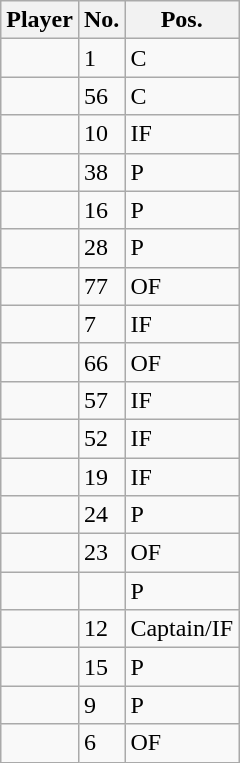<table class="wikitable sortable">
<tr>
<th>Player</th>
<th>No.</th>
<th>Pos.</th>
</tr>
<tr>
<td></td>
<td>1</td>
<td>C</td>
</tr>
<tr>
<td></td>
<td>56</td>
<td>C</td>
</tr>
<tr>
<td></td>
<td>10</td>
<td>IF</td>
</tr>
<tr>
<td></td>
<td>38</td>
<td>P</td>
</tr>
<tr>
<td></td>
<td>16</td>
<td>P</td>
</tr>
<tr>
<td></td>
<td>28</td>
<td>P</td>
</tr>
<tr>
<td></td>
<td>77</td>
<td>OF</td>
</tr>
<tr>
<td></td>
<td>7</td>
<td>IF</td>
</tr>
<tr>
<td></td>
<td>66</td>
<td>OF</td>
</tr>
<tr>
<td></td>
<td>57</td>
<td>IF</td>
</tr>
<tr>
<td></td>
<td>52</td>
<td>IF</td>
</tr>
<tr>
<td></td>
<td>19</td>
<td>IF</td>
</tr>
<tr>
<td></td>
<td>24</td>
<td>P</td>
</tr>
<tr>
<td></td>
<td>23</td>
<td>OF</td>
</tr>
<tr>
<td></td>
<td></td>
<td>P</td>
</tr>
<tr>
<td></td>
<td>12</td>
<td>Captain/IF</td>
</tr>
<tr>
<td></td>
<td>15</td>
<td>P</td>
</tr>
<tr>
<td></td>
<td>9</td>
<td>P</td>
</tr>
<tr>
<td></td>
<td>6</td>
<td>OF</td>
</tr>
</table>
